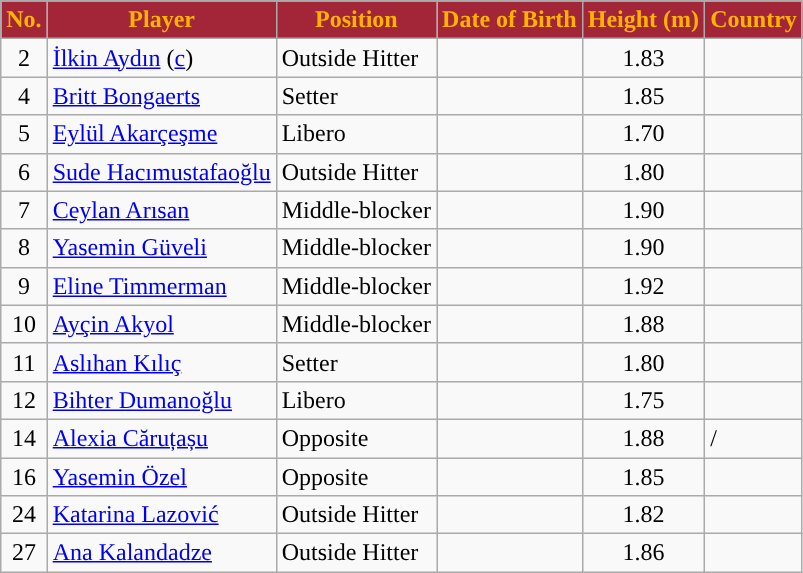<table class="wikitable plainrowheaders sortable">
<tr>
<th style="background:#A32638; color:#FFB300; ">No.</th>
<th style="background:#A32638; color:#FFB300; ">Player</th>
<th style="background:#A32638; color:#FFB300; ">Position</th>
<th style="background:#A32638; color:#FFB300; ">Date of Birth</th>
<th style="background:#A32638; color:#FFB300; ">Height (m)</th>
<th style="background:#A32638; color:#FFB300; ">Country</th>
</tr>
<tr>
<td align="center">2</td>
<td><a href='#'>İlkin Aydın</a> (<a href='#'>c</a>)</td>
<td>Outside Hitter</td>
<td></td>
<td align="center">1.83</td>
<td></td>
</tr>
<tr>
<td align="center">4</td>
<td><a href='#'>Britt Bongaerts</a></td>
<td>Setter</td>
<td></td>
<td align="center">1.85</td>
<td></td>
</tr>
<tr>
<td align="center">5</td>
<td><a href='#'>Eylül Akarçeşme</a></td>
<td>Libero</td>
<td></td>
<td align="center">1.70</td>
<td></td>
</tr>
<tr>
<td align="center">6</td>
<td><a href='#'>Sude Hacımustafaoğlu</a></td>
<td>Outside Hitter</td>
<td></td>
<td align="center">1.80</td>
<td></td>
</tr>
<tr>
<td align="center">7</td>
<td><a href='#'>Ceylan Arısan</a></td>
<td>Middle-blocker</td>
<td></td>
<td align="center">1.90</td>
<td></td>
</tr>
<tr>
<td align="center">8</td>
<td><a href='#'>Yasemin Güveli</a></td>
<td>Middle-blocker</td>
<td></td>
<td align="center">1.90</td>
<td></td>
</tr>
<tr>
<td align="center">9</td>
<td><a href='#'>Eline Timmerman</a></td>
<td>Middle-blocker</td>
<td></td>
<td align="center">1.92</td>
<td></td>
</tr>
<tr>
<td align="center">10</td>
<td><a href='#'>Ayçin Akyol</a></td>
<td>Middle-blocker</td>
<td></td>
<td align="center">1.88</td>
<td></td>
</tr>
<tr>
<td align="center">11</td>
<td><a href='#'>Aslıhan Kılıç</a></td>
<td>Setter</td>
<td></td>
<td align="center">1.80</td>
<td></td>
</tr>
<tr>
<td align="center">12</td>
<td><a href='#'>Bihter Dumanoğlu</a></td>
<td>Libero</td>
<td></td>
<td align="center">1.75</td>
<td></td>
</tr>
<tr>
<td align="center">14</td>
<td><a href='#'>Alexia Căruțașu</a></td>
<td>Opposite</td>
<td></td>
<td align="center">1.88</td>
<td> / </td>
</tr>
<tr>
<td align="center">16</td>
<td><a href='#'>Yasemin Özel</a></td>
<td>Opposite</td>
<td></td>
<td align="center">1.85</td>
<td></td>
</tr>
<tr>
<td align="center">24</td>
<td><a href='#'>Katarina Lazović</a></td>
<td>Outside Hitter</td>
<td></td>
<td align="center">1.82</td>
<td></td>
</tr>
<tr>
<td align="center">27</td>
<td><a href='#'>Ana Kalandadze</a></td>
<td>Outside Hitter</td>
<td></td>
<td align="center">1.86</td>
<td></td>
</tr>
</table>
